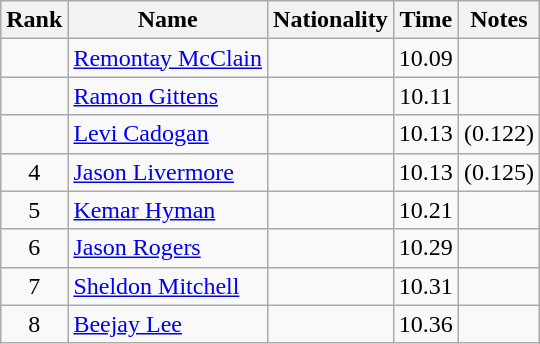<table class="wikitable sortable" style="text-align:center">
<tr>
<th>Rank</th>
<th>Name</th>
<th>Nationality</th>
<th>Time</th>
<th>Notes</th>
</tr>
<tr>
<td align=center></td>
<td align=left><a href='#'>Remontay McClain</a></td>
<td align=left></td>
<td>10.09</td>
<td></td>
</tr>
<tr>
<td align=center></td>
<td align=left><a href='#'>Ramon Gittens</a></td>
<td align=left></td>
<td>10.11</td>
<td></td>
</tr>
<tr>
<td align=center></td>
<td align=left><a href='#'>Levi Cadogan</a></td>
<td align=left></td>
<td>10.13</td>
<td>(0.122)</td>
</tr>
<tr>
<td align=center>4</td>
<td align=left><a href='#'>Jason Livermore</a></td>
<td align=left></td>
<td>10.13</td>
<td>(0.125)</td>
</tr>
<tr>
<td align=center>5</td>
<td align=left><a href='#'>Kemar Hyman</a></td>
<td align=left></td>
<td>10.21</td>
<td></td>
</tr>
<tr>
<td align=center>6</td>
<td align=left><a href='#'>Jason Rogers</a></td>
<td align=left></td>
<td>10.29</td>
<td></td>
</tr>
<tr>
<td align=center>7</td>
<td align=left><a href='#'>Sheldon Mitchell</a></td>
<td align=left></td>
<td>10.31</td>
<td></td>
</tr>
<tr>
<td align=center>8</td>
<td align=left><a href='#'>Beejay Lee</a></td>
<td align=left></td>
<td>10.36</td>
<td></td>
</tr>
</table>
